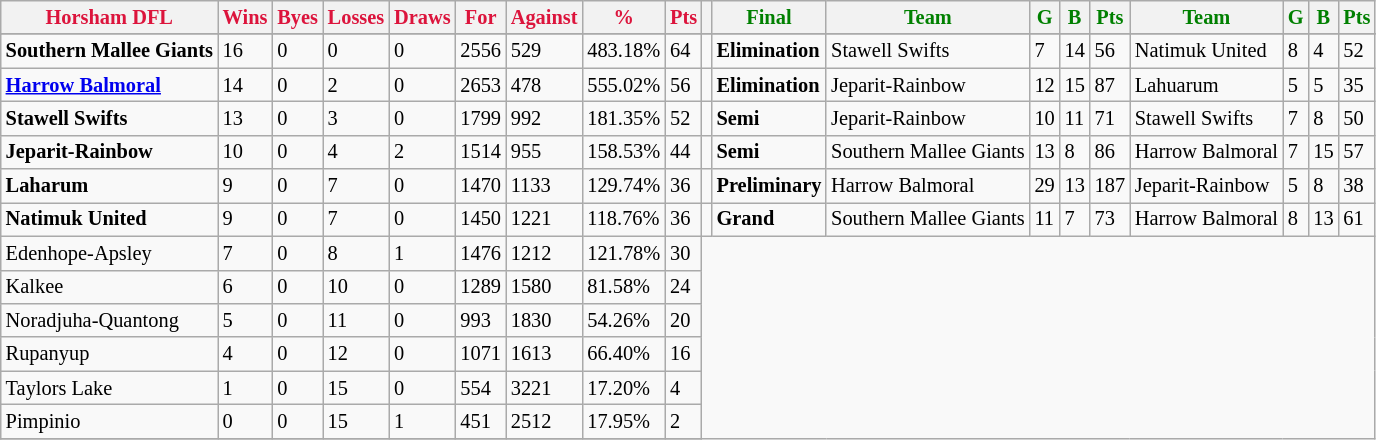<table style="font-size: 85%; text-align: left;" class="wikitable">
<tr>
<th style="color:crimson">Horsham DFL</th>
<th style="color:crimson">Wins</th>
<th style="color:crimson">Byes</th>
<th style="color:crimson">Losses</th>
<th style="color:crimson">Draws</th>
<th style="color:crimson">For</th>
<th style="color:crimson">Against</th>
<th style="color:crimson">%</th>
<th style="color:crimson">Pts</th>
<th></th>
<th style="color:green">Final</th>
<th style="color:green">Team</th>
<th style="color:green">G</th>
<th style="color:green">B</th>
<th style="color:green">Pts</th>
<th style="color:green">Team</th>
<th style="color:green">G</th>
<th style="color:green">B</th>
<th style="color:green">Pts</th>
</tr>
<tr>
</tr>
<tr>
</tr>
<tr>
<td><strong>	Southern Mallee Giants	</strong></td>
<td>16</td>
<td>0</td>
<td>0</td>
<td>0</td>
<td>2556</td>
<td>529</td>
<td>483.18%</td>
<td>64</td>
<td></td>
<td><strong>Elimination</strong></td>
<td>Stawell Swifts</td>
<td>7</td>
<td>14</td>
<td>56</td>
<td>Natimuk United</td>
<td>8</td>
<td>4</td>
<td>52</td>
</tr>
<tr>
<td><strong>	<a href='#'>Harrow Balmoral</a>	</strong></td>
<td>14</td>
<td>0</td>
<td>2</td>
<td>0</td>
<td>2653</td>
<td>478</td>
<td>555.02%</td>
<td>56</td>
<td></td>
<td><strong>Elimination</strong></td>
<td>Jeparit-Rainbow</td>
<td>12</td>
<td>15</td>
<td>87</td>
<td>Lahuarum</td>
<td>5</td>
<td>5</td>
<td>35</td>
</tr>
<tr>
<td><strong>	Stawell Swifts	</strong></td>
<td>13</td>
<td>0</td>
<td>3</td>
<td>0</td>
<td>1799</td>
<td>992</td>
<td>181.35%</td>
<td>52</td>
<td></td>
<td><strong>Semi</strong></td>
<td>Jeparit-Rainbow</td>
<td>10</td>
<td>11</td>
<td>71</td>
<td>Stawell Swifts</td>
<td>7</td>
<td>8</td>
<td>50</td>
</tr>
<tr>
<td><strong>	Jeparit-Rainbow	</strong></td>
<td>10</td>
<td>0</td>
<td>4</td>
<td>2</td>
<td>1514</td>
<td>955</td>
<td>158.53%</td>
<td>44</td>
<td></td>
<td><strong> Semi</strong></td>
<td>Southern Mallee Giants</td>
<td>13</td>
<td>8</td>
<td>86</td>
<td>Harrow Balmoral</td>
<td>7</td>
<td>15</td>
<td>57</td>
</tr>
<tr>
<td><strong>	Laharum	</strong></td>
<td>9</td>
<td>0</td>
<td>7</td>
<td>0</td>
<td>1470</td>
<td>1133</td>
<td>129.74%</td>
<td>36</td>
<td></td>
<td><strong>Preliminary</strong></td>
<td>Harrow Balmoral</td>
<td>29</td>
<td>13</td>
<td>187</td>
<td>Jeparit-Rainbow</td>
<td>5</td>
<td>8</td>
<td>38</td>
</tr>
<tr>
<td><strong>	Natimuk United</strong></td>
<td>9</td>
<td>0</td>
<td>7</td>
<td>0</td>
<td>1450</td>
<td>1221</td>
<td>118.76%</td>
<td>36</td>
<td></td>
<td><strong>Grand</strong></td>
<td>Southern Mallee Giants</td>
<td>11</td>
<td>7</td>
<td>73</td>
<td>Harrow Balmoral</td>
<td>8</td>
<td>13</td>
<td>61</td>
</tr>
<tr>
<td>Edenhope-Apsley</td>
<td>7</td>
<td>0</td>
<td>8</td>
<td>1</td>
<td>1476</td>
<td>1212</td>
<td>121.78%</td>
<td>30</td>
</tr>
<tr>
<td>Kalkee</td>
<td>6</td>
<td>0</td>
<td>10</td>
<td>0</td>
<td>1289</td>
<td>1580</td>
<td>81.58%</td>
<td>24</td>
</tr>
<tr>
<td>Noradjuha-Quantong</td>
<td>5</td>
<td>0</td>
<td>11</td>
<td>0</td>
<td>993</td>
<td>1830</td>
<td>54.26%</td>
<td>20</td>
</tr>
<tr>
<td>Rupanyup</td>
<td>4</td>
<td>0</td>
<td>12</td>
<td>0</td>
<td>1071</td>
<td>1613</td>
<td>66.40%</td>
<td>16</td>
</tr>
<tr>
<td>Taylors Lake</td>
<td>1</td>
<td>0</td>
<td>15</td>
<td>0</td>
<td>554</td>
<td>3221</td>
<td>17.20%</td>
<td>4</td>
</tr>
<tr>
<td>Pimpinio</td>
<td>0</td>
<td>0</td>
<td>15</td>
<td>1</td>
<td>451</td>
<td>2512</td>
<td>17.95%</td>
<td>2</td>
</tr>
<tr>
</tr>
</table>
